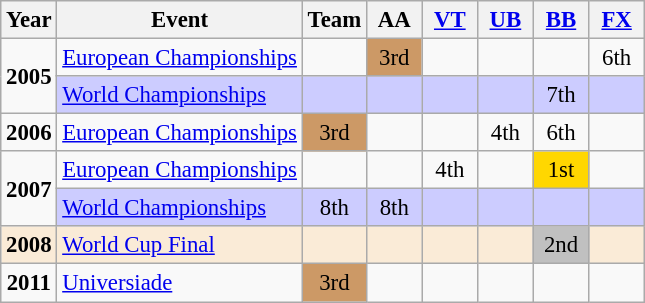<table class="wikitable" style="text-align:center; font-size: 95%;">
<tr>
<th>Year</th>
<th>Event</th>
<th style="width:30px;">Team</th>
<th style="width:30px;">AA</th>
<th style="width:30px;"><a href='#'>VT</a></th>
<th style="width:30px;"><a href='#'>UB</a></th>
<th style="width:30px;"><a href='#'>BB</a></th>
<th style="width:30px;"><a href='#'>FX</a></th>
</tr>
<tr>
<td rowspan="2"><strong>2005</strong></td>
<td align=left><a href='#'>European Championships</a></td>
<td></td>
<td style="background:#c96;">3rd</td>
<td></td>
<td></td>
<td></td>
<td>6th</td>
</tr>
<tr bgcolor=#CCCCFF>
<td align=left><a href='#'>World Championships</a></td>
<td></td>
<td></td>
<td></td>
<td></td>
<td>7th</td>
<td></td>
</tr>
<tr>
<td rowspan="1"><strong>2006</strong></td>
<td align=left><a href='#'>European Championships</a></td>
<td style="background:#c96;">3rd</td>
<td></td>
<td></td>
<td>4th</td>
<td>6th</td>
<td></td>
</tr>
<tr>
<td rowspan="2"><strong>2007</strong></td>
<td align=left><a href='#'>European Championships</a></td>
<td></td>
<td></td>
<td>4th</td>
<td></td>
<td style="background: gold">1st</td>
<td></td>
</tr>
<tr bgcolor=#CCCCFF>
<td align=left><a href='#'>World Championships</a></td>
<td>8th</td>
<td>8th</td>
<td></td>
<td></td>
<td></td>
<td></td>
</tr>
<tr bgcolor=#FAEBD7>
<td rowspan="1"><strong>2008</strong></td>
<td align=left><a href='#'>World Cup Final</a></td>
<td></td>
<td></td>
<td></td>
<td></td>
<td style="background:silver;">2nd</td>
<td></td>
</tr>
<tr>
<td rowspan="1"><strong>2011</strong></td>
<td align=left><a href='#'>Universiade</a></td>
<td style="background:#c96;">3rd</td>
<td></td>
<td></td>
<td></td>
<td></td>
<td></td>
</tr>
</table>
